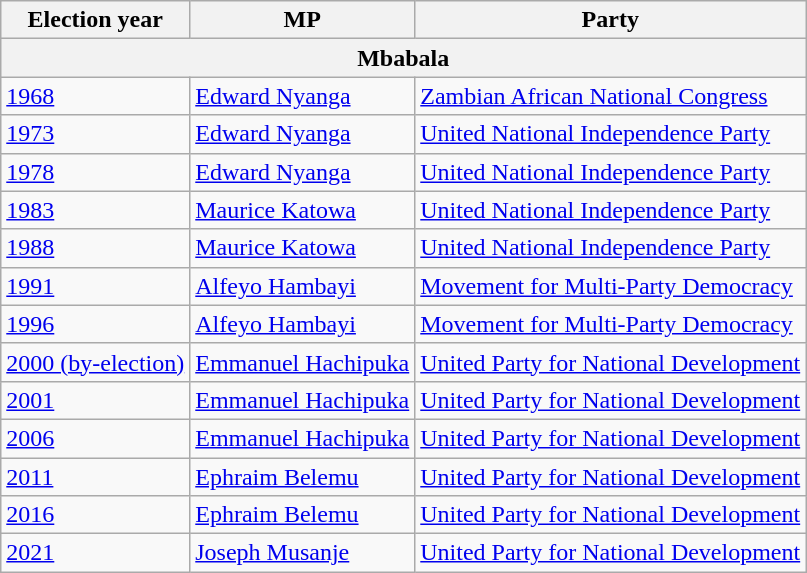<table class="wikitable">
<tr>
<th>Election year</th>
<th>MP</th>
<th>Party</th>
</tr>
<tr>
<th colspan="3">Mbabala</th>
</tr>
<tr>
<td><a href='#'>1968</a></td>
<td><a href='#'>Edward Nyanga</a></td>
<td><a href='#'>Zambian African National Congress</a></td>
</tr>
<tr>
<td><a href='#'>1973</a></td>
<td><a href='#'>Edward Nyanga</a></td>
<td><a href='#'>United National Independence Party</a></td>
</tr>
<tr>
<td><a href='#'>1978</a></td>
<td><a href='#'>Edward Nyanga</a></td>
<td><a href='#'>United National Independence Party</a></td>
</tr>
<tr>
<td><a href='#'>1983</a></td>
<td><a href='#'>Maurice Katowa</a></td>
<td><a href='#'>United National Independence Party</a></td>
</tr>
<tr>
<td><a href='#'>1988</a></td>
<td><a href='#'>Maurice Katowa</a></td>
<td><a href='#'>United National Independence Party</a></td>
</tr>
<tr>
<td><a href='#'>1991</a></td>
<td><a href='#'>Alfeyo Hambayi</a></td>
<td><a href='#'>Movement for Multi-Party Democracy</a></td>
</tr>
<tr>
<td><a href='#'>1996</a></td>
<td><a href='#'>Alfeyo Hambayi</a></td>
<td><a href='#'>Movement for Multi-Party Democracy</a></td>
</tr>
<tr>
<td><a href='#'>2000 (by-election)</a></td>
<td><a href='#'>Emmanuel Hachipuka</a></td>
<td><a href='#'>United Party for National Development</a></td>
</tr>
<tr>
<td><a href='#'>2001</a></td>
<td><a href='#'>Emmanuel Hachipuka</a></td>
<td><a href='#'>United Party for National Development</a></td>
</tr>
<tr>
<td><a href='#'>2006</a></td>
<td><a href='#'>Emmanuel Hachipuka</a></td>
<td><a href='#'>United Party for National Development</a></td>
</tr>
<tr>
<td><a href='#'>2011</a></td>
<td><a href='#'>Ephraim Belemu</a></td>
<td><a href='#'>United Party for National Development</a></td>
</tr>
<tr>
<td><a href='#'>2016</a></td>
<td><a href='#'>Ephraim Belemu</a></td>
<td><a href='#'>United Party for National Development</a></td>
</tr>
<tr>
<td><a href='#'>2021</a></td>
<td><a href='#'>Joseph Musanje</a></td>
<td><a href='#'>United Party for National Development</a></td>
</tr>
</table>
